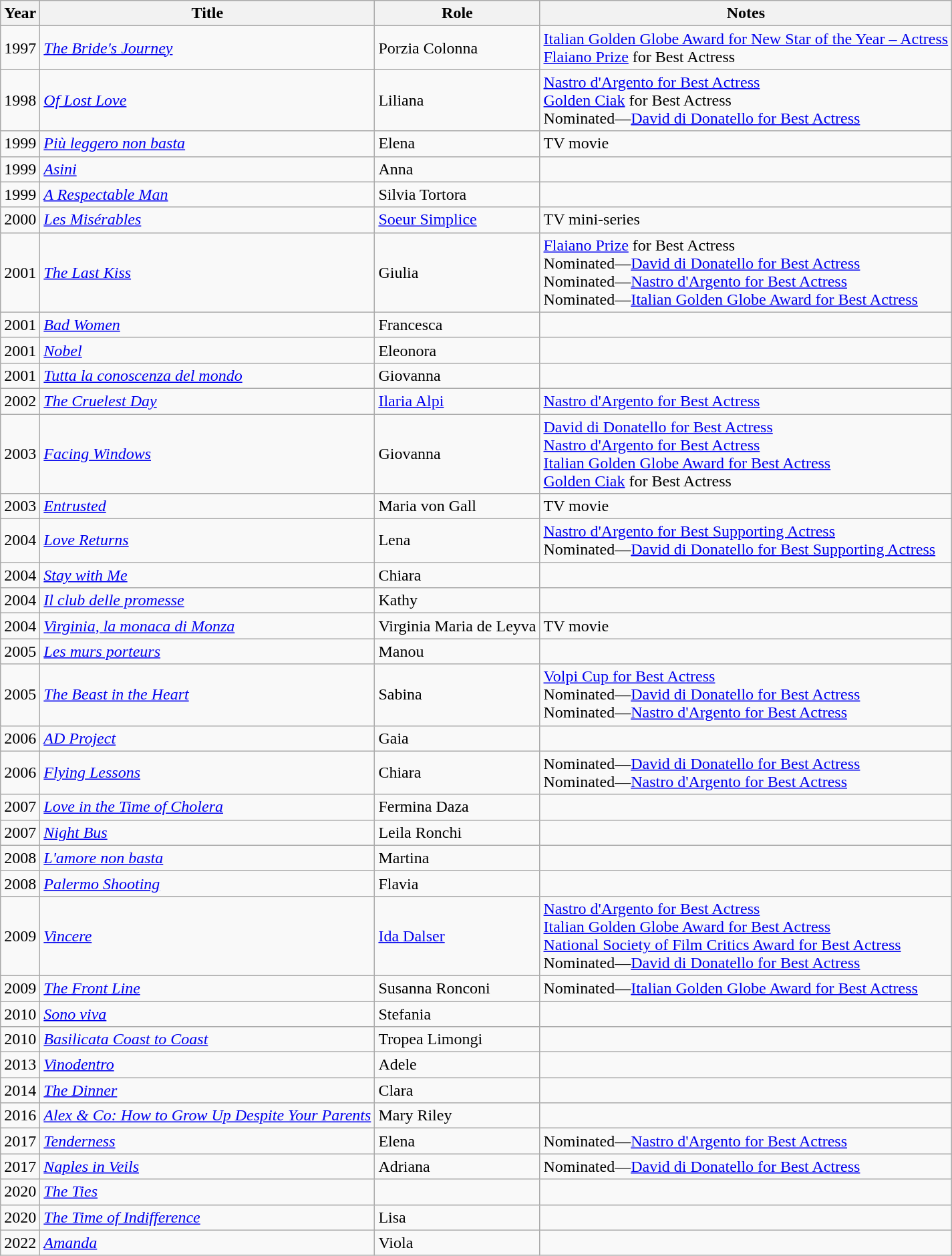<table class="wikitable sortable">
<tr>
<th>Year</th>
<th>Title</th>
<th>Role</th>
<th class="unsortable">Notes</th>
</tr>
<tr>
<td>1997</td>
<td><em><a href='#'>The Bride's Journey</a></em></td>
<td>Porzia Colonna</td>
<td><a href='#'>Italian Golden Globe Award for New Star of the Year – Actress</a><br><a href='#'>Flaiano Prize</a> for Best Actress</td>
</tr>
<tr>
<td>1998</td>
<td><em><a href='#'>Of Lost Love</a></em></td>
<td>Liliana</td>
<td><a href='#'>Nastro d'Argento for Best Actress</a><br><a href='#'>Golden Ciak</a> for Best Actress<br> Nominated—<a href='#'>David di Donatello for Best Actress</a></td>
</tr>
<tr>
<td>1999</td>
<td><em><a href='#'>Più leggero non basta</a></em></td>
<td>Elena</td>
<td>TV movie</td>
</tr>
<tr>
<td>1999</td>
<td><em><a href='#'>Asini</a></em></td>
<td>Anna</td>
<td></td>
</tr>
<tr>
<td>1999</td>
<td><em><a href='#'>A Respectable Man</a></em></td>
<td>Silvia Tortora</td>
<td></td>
</tr>
<tr>
<td>2000</td>
<td><em><a href='#'>Les Misérables</a></em></td>
<td><a href='#'>Soeur Simplice</a></td>
<td>TV mini-series</td>
</tr>
<tr>
<td>2001</td>
<td><em><a href='#'>The Last Kiss</a></em></td>
<td>Giulia</td>
<td><a href='#'>Flaiano Prize</a> for Best Actress<br>Nominated—<a href='#'>David di Donatello for Best Actress</a><br>Nominated—<a href='#'>Nastro d'Argento for Best Actress</a><br>Nominated—<a href='#'>Italian Golden Globe Award for Best Actress</a></td>
</tr>
<tr>
<td>2001</td>
<td><em><a href='#'>Bad Women</a></em></td>
<td>Francesca</td>
<td></td>
</tr>
<tr>
<td>2001</td>
<td><em><a href='#'>Nobel</a></em></td>
<td>Eleonora</td>
<td></td>
</tr>
<tr>
<td>2001</td>
<td><em><a href='#'>Tutta la conoscenza del mondo</a></em></td>
<td>Giovanna</td>
<td></td>
</tr>
<tr>
<td>2002</td>
<td><em><a href='#'>The Cruelest Day</a></em></td>
<td><a href='#'>Ilaria Alpi</a></td>
<td><a href='#'>Nastro d'Argento for Best Actress</a></td>
</tr>
<tr>
<td>2003</td>
<td><em><a href='#'>Facing Windows</a></em></td>
<td>Giovanna</td>
<td><a href='#'>David di Donatello for Best Actress</a><br><a href='#'>Nastro d'Argento for Best Actress</a><br><a href='#'>Italian Golden Globe Award for Best Actress</a><br><a href='#'>Golden Ciak</a> for Best Actress</td>
</tr>
<tr>
<td>2003</td>
<td><em><a href='#'>Entrusted</a></em></td>
<td>Maria von Gall</td>
<td>TV movie</td>
</tr>
<tr>
<td>2004</td>
<td><em><a href='#'>Love Returns</a></em></td>
<td>Lena</td>
<td><a href='#'>Nastro d'Argento for Best Supporting Actress</a><br>Nominated—<a href='#'>David di Donatello for Best Supporting Actress</a></td>
</tr>
<tr>
<td>2004</td>
<td><em><a href='#'>Stay with Me</a></em></td>
<td>Chiara</td>
<td></td>
</tr>
<tr>
<td>2004</td>
<td><em><a href='#'>Il club delle promesse</a></em></td>
<td>Kathy</td>
<td></td>
</tr>
<tr>
<td>2004</td>
<td><em><a href='#'>Virginia, la monaca di Monza</a></em></td>
<td>Virginia Maria de Leyva</td>
<td>TV movie</td>
</tr>
<tr>
<td>2005</td>
<td><em><a href='#'>Les murs porteurs</a></em></td>
<td>Manou</td>
<td></td>
</tr>
<tr>
<td>2005</td>
<td><em><a href='#'>The Beast in the Heart</a></em></td>
<td>Sabina</td>
<td><a href='#'>Volpi Cup for Best Actress</a><br>Nominated—<a href='#'>David di Donatello for Best Actress</a><br>Nominated—<a href='#'>Nastro d'Argento for Best Actress</a></td>
</tr>
<tr>
<td>2006</td>
<td><em><a href='#'>AD Project</a></em></td>
<td>Gaia</td>
<td></td>
</tr>
<tr>
<td>2006</td>
<td><em><a href='#'>Flying Lessons</a></em></td>
<td>Chiara</td>
<td>Nominated—<a href='#'>David di Donatello for Best Actress</a><br>Nominated—<a href='#'>Nastro d'Argento for Best Actress</a></td>
</tr>
<tr>
<td>2007</td>
<td><em><a href='#'>Love in the Time of Cholera</a></em></td>
<td>Fermina Daza</td>
<td></td>
</tr>
<tr>
<td>2007</td>
<td><em><a href='#'>Night Bus</a></em></td>
<td>Leila Ronchi</td>
<td></td>
</tr>
<tr>
<td>2008</td>
<td><em><a href='#'>L'amore non basta</a></em></td>
<td>Martina</td>
<td></td>
</tr>
<tr>
<td>2008</td>
<td><em><a href='#'>Palermo Shooting</a></em></td>
<td>Flavia</td>
<td></td>
</tr>
<tr>
<td>2009</td>
<td><em><a href='#'>Vincere</a></em></td>
<td><a href='#'>Ida Dalser</a></td>
<td><a href='#'>Nastro d'Argento for Best Actress</a><br><a href='#'>Italian Golden Globe Award for Best Actress</a><br><a href='#'>National Society of Film Critics Award for Best Actress</a><br>Nominated—<a href='#'>David di Donatello for Best Actress</a></td>
</tr>
<tr>
<td>2009</td>
<td><em><a href='#'>The Front Line</a></em></td>
<td>Susanna Ronconi</td>
<td>Nominated—<a href='#'>Italian Golden Globe Award for Best Actress</a></td>
</tr>
<tr>
<td>2010</td>
<td><em><a href='#'>Sono viva</a></em></td>
<td>Stefania</td>
<td></td>
</tr>
<tr>
<td>2010</td>
<td><em><a href='#'>Basilicata Coast to Coast</a></em></td>
<td>Tropea Limongi</td>
<td></td>
</tr>
<tr>
<td>2013</td>
<td><em><a href='#'>Vinodentro</a></em></td>
<td>Adele</td>
<td></td>
</tr>
<tr>
<td>2014</td>
<td><em><a href='#'>The Dinner</a></em></td>
<td>Clara</td>
<td></td>
</tr>
<tr>
<td>2016</td>
<td><em><a href='#'>Alex & Co: How to Grow Up Despite Your Parents</a></em></td>
<td>Mary Riley</td>
<td></td>
</tr>
<tr>
<td>2017</td>
<td><em><a href='#'>Tenderness</a></em></td>
<td>Elena</td>
<td>Nominated—<a href='#'>Nastro d'Argento for Best Actress</a></td>
</tr>
<tr>
<td>2017</td>
<td><em><a href='#'>Naples in Veils</a></em></td>
<td>Adriana</td>
<td>Nominated—<a href='#'>David di Donatello for Best Actress</a></td>
</tr>
<tr>
<td>2020</td>
<td><em><a href='#'>The Ties</a></em></td>
<td></td>
<td></td>
</tr>
<tr>
<td>2020</td>
<td><em><a href='#'>The Time of Indifference</a></em></td>
<td>Lisa</td>
<td></td>
</tr>
<tr>
<td>2022</td>
<td><em><a href='#'>Amanda</a></em></td>
<td>Viola</td>
<td></td>
</tr>
</table>
